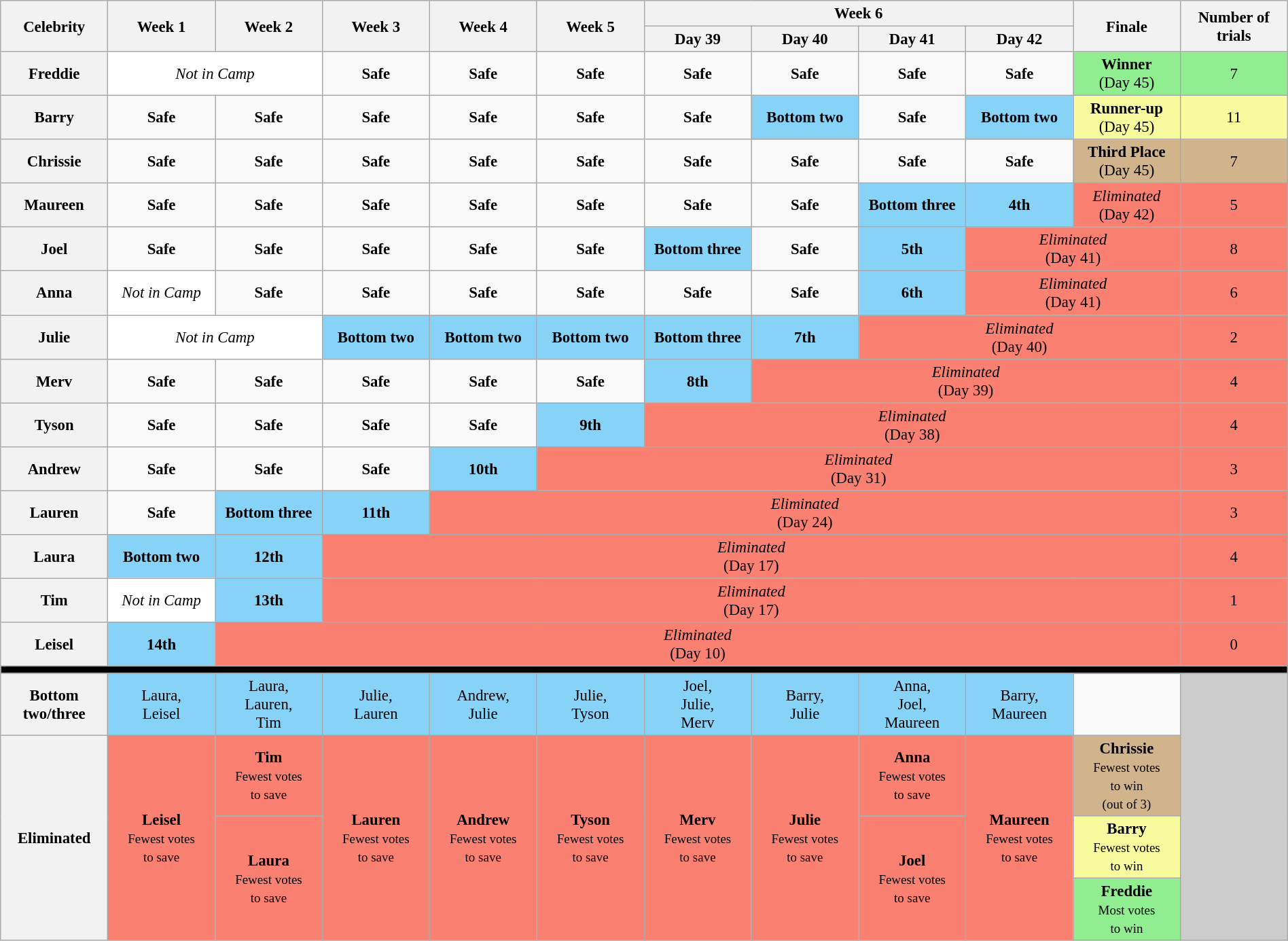<table class="wikitable" style="text-align:center; font-size:95%; width:100%;">
<tr>
<th style="width:8%" rowspan=2>Celebrity</th>
<th style="width:8%" rowspan=2>Week 1</th>
<th style="width:8%" rowspan=2>Week 2</th>
<th style="width:8%" rowspan=2>Week 3</th>
<th style="width:8%" rowspan=2>Week 4</th>
<th style="width:8%" rowspan=2>Week 5</th>
<th style="width:32%" colspan=4>Week 6</th>
<th style="width:8%" rowspan=2>Finale</th>
<th style="width:8%" rowspan=2>Number of<br>trials</th>
</tr>
<tr>
<th style="width:8%">Day 39</th>
<th style="width:8%">Day 40</th>
<th style="width:8%">Day 41</th>
<th style="width:8%">Day 42</th>
</tr>
<tr>
<th>Freddie</th>
<td style=background:white colspan="2"><em>Not in Camp</em></td>
<td><strong>Safe</strong></td>
<td><strong>Safe</strong></td>
<td><strong>Safe</strong></td>
<td><strong>Safe</strong></td>
<td><strong>Safe</strong></td>
<td><strong>Safe</strong></td>
<td><strong>Safe</strong></td>
<td style="background:lightgreen;"><strong>Winner</strong><br>(Day 45)</td>
<td style="background:lightgreen;">7</td>
</tr>
<tr>
<th>Barry</th>
<td><strong>Safe</strong></td>
<td><strong>Safe</strong></td>
<td><strong>Safe</strong></td>
<td><strong>Safe</strong></td>
<td><strong>Safe</strong></td>
<td><strong>Safe</strong></td>
<td style="background:#87D3F8"><strong>Bottom two</strong></td>
<td><strong>Safe</strong></td>
<td style="background:#87D3F8"><strong>Bottom two</strong></td>
<td style="background:#F8FB9E;"><strong>Runner-up</strong><br>(Day 45)</td>
<td style="background:#F8FB9E;">11</td>
</tr>
<tr>
<th>Chrissie</th>
<td><strong>Safe</strong></td>
<td><strong>Safe</strong></td>
<td><strong>Safe</strong></td>
<td><strong>Safe</strong></td>
<td><strong>Safe</strong></td>
<td><strong>Safe</strong></td>
<td><strong>Safe</strong></td>
<td><strong>Safe</strong></td>
<td><strong>Safe</strong></td>
<td style="background:tan;"><strong>Third Place</strong><br>(Day 45)</td>
<td style="background:tan;">7</td>
</tr>
<tr>
<th>Maureen</th>
<td><strong>Safe</strong></td>
<td><strong>Safe</strong></td>
<td><strong>Safe</strong></td>
<td><strong>Safe</strong></td>
<td><strong>Safe</strong></td>
<td><strong>Safe</strong></td>
<td><strong>Safe</strong></td>
<td style="background:#87D3F8"><strong>Bottom three</strong></td>
<td style="background:#87D3F8"><strong>4th</strong></td>
<td bgcolor=salmon><em>Eliminated</em><br>(Day 42)</td>
<td bgcolor=salmon>5</td>
</tr>
<tr>
<th>Joel</th>
<td><strong>Safe</strong></td>
<td><strong>Safe</strong></td>
<td><strong>Safe</strong></td>
<td><strong>Safe</strong></td>
<td><strong>Safe</strong></td>
<td style="background:#87D3F8"><strong>Bottom three</strong></td>
<td><strong>Safe</strong></td>
<td style="background:#87D3F8"><strong>5th</strong></td>
<td bgcolor=salmon colspan=2><em>Eliminated</em><br>(Day 41)</td>
<td bgcolor=salmon>8</td>
</tr>
<tr>
<th>Anna</th>
<td style=background:white><em>Not in Camp</em></td>
<td><strong>Safe</strong></td>
<td><strong>Safe</strong></td>
<td><strong>Safe</strong></td>
<td><strong>Safe</strong></td>
<td><strong>Safe</strong></td>
<td><strong>Safe</strong></td>
<td style="background:#87D3F8"><strong>6th</strong></td>
<td bgcolor=salmon colspan=2><em>Eliminated</em><br>(Day 41)</td>
<td bgcolor=salmon>6</td>
</tr>
<tr>
<th>Julie</th>
<td style=background:white colspan="2"><em>Not in Camp</em></td>
<td style="background:#87D3F8"><strong>Bottom two</strong></td>
<td style="background:#87D3F8"><strong>Bottom two</strong></td>
<td style="background:#87D3F8"><strong>Bottom two</strong></td>
<td style="background:#87D3F8"><strong>Bottom three</strong></td>
<td style="background:#87D3F8"><strong>7th</strong></td>
<td bgcolor=salmon colspan=3><em>Eliminated</em><br>(Day 40)</td>
<td bgcolor=salmon>2</td>
</tr>
<tr>
<th>Merv</th>
<td><strong>Safe</strong></td>
<td><strong>Safe</strong></td>
<td><strong>Safe</strong></td>
<td><strong>Safe</strong></td>
<td><strong>Safe</strong></td>
<td style="background:#87D3F8"><strong>8th</strong></td>
<td bgcolor=salmon colspan=4><em>Eliminated</em><br>(Day 39)</td>
<td bgcolor=salmon>4</td>
</tr>
<tr>
<th>Tyson</th>
<td><strong>Safe</strong></td>
<td><strong>Safe</strong></td>
<td><strong>Safe</strong></td>
<td><strong>Safe</strong></td>
<td style="background:#87D3F8"><strong>9th</strong></td>
<td bgcolor=salmon colspan=5><em>Eliminated</em><br>(Day 38)</td>
<td bgcolor=salmon>4</td>
</tr>
<tr>
<th>Andrew</th>
<td><strong>Safe</strong></td>
<td><strong>Safe</strong></td>
<td><strong>Safe</strong></td>
<td style="background:#87D3F8"><strong>10th</strong></td>
<td bgcolor=salmon colspan=6><em>Eliminated</em><br>(Day 31)</td>
<td bgcolor=salmon>3</td>
</tr>
<tr>
<th>Lauren</th>
<td><strong>Safe</strong></td>
<td style="background:#87D3F8"><strong>Bottom three</strong></td>
<td style="background:#87D3F8"><strong>11th</strong></td>
<td bgcolor=salmon colspan=7><em>Eliminated</em><br>(Day 24)</td>
<td bgcolor=salmon>3</td>
</tr>
<tr>
<th>Laura</th>
<td style="background:#87D3F8"><strong>Bottom two</strong></td>
<td style="background:#87D3F8"><strong>12th</strong></td>
<td bgcolor=salmon colspan=8><em>Eliminated</em><br>(Day 17)</td>
<td bgcolor=salmon>4</td>
</tr>
<tr>
<th>Tim</th>
<td style=background:white><em>Not in Camp</em></td>
<td style="background:#87D3F8"><strong>13th</strong></td>
<td bgcolor=salmon colspan=8><em>Eliminated</em><br>(Day 17)</td>
<td bgcolor=salmon>1</td>
</tr>
<tr>
<th>Leisel</th>
<td style="background:#87D3F8"><strong>14th</strong></td>
<td bgcolor=salmon colspan=9><em>Eliminated</em><br>(Day 10)</td>
<td bgcolor=salmon>0</td>
</tr>
<tr>
<td style="background:#000;" colspan="12"></td>
</tr>
<tr>
<th>Bottom two/three</th>
<td style="background:#87D3F8">Laura,<br>Leisel</td>
<td style="background:#87D3F8">Laura,<br>Lauren,<br>Tim</td>
<td style="background:#87D3F8">Julie,<br>Lauren</td>
<td style="background:#87D3F8">Andrew,<br>Julie</td>
<td style="background:#87D3F8">Julie,<br>Tyson</td>
<td style="background:#87D3F8">Joel,<br>Julie,<br>Merv</td>
<td style="background:#87D3F8">Barry,<br>Julie</td>
<td style="background:#87D3F8">Anna,<br>Joel,<br>Maureen</td>
<td style="background:#87D3F8">Barry,<br>Maureen</td>
<td></td>
<td style=background:#CCC rowspan=5></td>
</tr>
<tr>
<th rowspan="4">Eliminated</th>
<td style=background:salmon rowspan=4><strong>Leisel</strong><br><small>Fewest votes<br>to save</small></td>
<td style=background:salmon rowspan=2><strong>Tim</strong><br><small>Fewest votes<br>to save</small></td>
<td style=background:salmon rowspan=4><strong>Lauren</strong><br><small>Fewest votes<br>to save</small></td>
<td style=background:salmon rowspan=4><strong>Andrew</strong><br><small>Fewest votes<br>to save</small></td>
<td style=background:salmon rowspan=4><strong>Tyson</strong><br><small>Fewest votes<br>to save</small></td>
<td style=background:salmon rowspan=4><strong>Merv</strong><br><small>Fewest votes<br>to save</small></td>
<td style=background:salmon rowspan=4><strong>Julie</strong><br><small>Fewest votes<br>to save</small></td>
<td style=background:salmon rowspan=2><strong>Anna</strong><br><small>Fewest votes<br>to save</small></td>
<td style=background:salmon rowspan=4><strong>Maureen</strong><br><small>Fewest votes<br>to save</small></td>
<td style="background:tan;"><strong>Chrissie</strong><br><small>Fewest votes<br>to win<br>(out of 3)</small></td>
</tr>
<tr>
<td style=background:#F8FB9E rowspan=2><strong>Barry</strong><br><small>Fewest votes<br>to win<br></small></td>
</tr>
<tr>
<td rowspan="2" style=background:salmon><strong>Laura</strong><br><small>Fewest votes<br>to save</small></td>
<td rowspan="2" style=background:salmon><strong>Joel</strong><br><small>Fewest votes<br>to save</small></td>
</tr>
<tr>
<td style=background:lightgreen><strong>Freddie</strong><br><small>Most votes<br>to win</small></td>
</tr>
</table>
